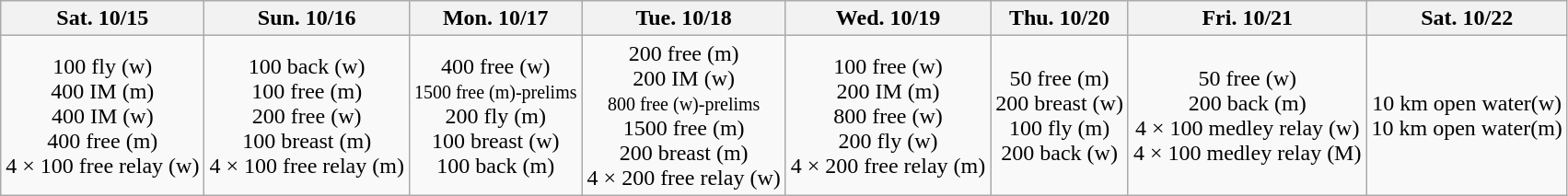<table class=wikitable style="text-align:center">
<tr>
<th>Sat. 10/15</th>
<th>Sun. 10/16</th>
<th>Mon. 10/17</th>
<th>Tue. 10/18</th>
<th>Wed. 10/19</th>
<th>Thu. 10/20</th>
<th>Fri. 10/21</th>
<th>Sat. 10/22</th>
</tr>
<tr>
<td>100 fly (w) <br> 400 IM (m) <br> 400 IM (w) <br> 400 free (m) <br> 4 × 100 free relay (w)</td>
<td>100 back (w) <br> 100 free (m) <br> 200 free (w) <br> 100 breast (m) <br> 4 × 100 free relay (m)</td>
<td>400 free (w) <br> <small>1500 free (m)-prelims</small> <br> 200 fly (m) <br> 100 breast (w) <br> 100 back (m)</td>
<td>200 free (m) <br> 200 IM (w) <br> <small>800 free (w)-prelims</small><br> 1500 free (m) <br> 200 breast (m) <br> 4 × 200 free relay (w)</td>
<td>100 free (w) <br> 200 IM (m) <br> 800 free (w) <br> 200 fly (w) <br> 4 × 200 free relay (m)</td>
<td>50 free (m) <br> 200 breast (w) <br> 100 fly (m) <br> 200 back (w)</td>
<td>50 free (w) <br> 200 back (m) <br> 4 × 100 medley relay (w) <br> 4 × 100 medley relay (M)</td>
<td>10 km open water(w) <br> 10 km open water(m)</td>
</tr>
</table>
